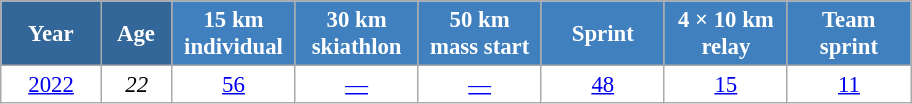<table class="wikitable" style="font-size:95%; text-align:center; border:grey solid 1px; border-collapse:collapse; background:#ffffff;">
<tr>
<th style="background-color:#369; color:white; width:60px;"> Year </th>
<th style="background-color:#369; color:white; width:40px;"> Age </th>
<th style="background-color:#4180be; color:white; width:75px;"> 15 km <br> individual </th>
<th style="background-color:#4180be; color:white; width:75px;"> 30 km <br> skiathlon </th>
<th style="background-color:#4180be; color:white; width:75px;"> 50 km <br> mass start </th>
<th style="background-color:#4180be; color:white; width:75px;"> Sprint </th>
<th style="background-color:#4180be; color:white; width:75px;"> 4 × 10 km <br> relay </th>
<th style="background-color:#4180be; color:white; width:75px;"> Team <br> sprint </th>
</tr>
<tr>
<td><a href='#'>2022</a></td>
<td><em>22</em></td>
<td><a href='#'>56</a></td>
<td><a href='#'>—</a></td>
<td><a href='#'>—</a></td>
<td><a href='#'>48</a></td>
<td><a href='#'>15</a></td>
<td><a href='#'>11</a></td>
</tr>
</table>
